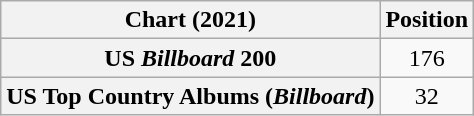<table class="wikitable sortable plainrowheaders" style="text-align:center">
<tr>
<th scope="col">Chart (2021)</th>
<th scope="col">Position</th>
</tr>
<tr>
<th scope="row">US <em>Billboard</em> 200</th>
<td>176</td>
</tr>
<tr>
<th scope="row">US Top Country Albums (<em>Billboard</em>)</th>
<td>32</td>
</tr>
</table>
